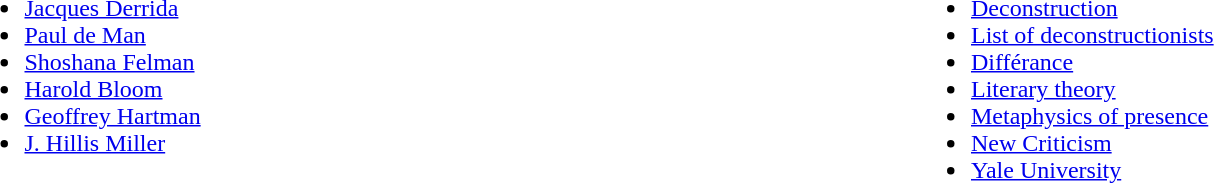<table width=100%>
<tr valign=top>
<td width=50%><br><ul><li><a href='#'>Jacques Derrida</a></li><li><a href='#'>Paul de Man</a></li><li><a href='#'>Shoshana Felman</a></li><li><a href='#'>Harold Bloom</a></li><li><a href='#'>Geoffrey Hartman</a></li><li><a href='#'>J. Hillis Miller</a></li></ul></td>
<td width=50%><br><ul><li><a href='#'>Deconstruction</a></li><li><a href='#'>List of deconstructionists</a></li><li><a href='#'>Différance</a></li><li><a href='#'>Literary theory</a></li><li><a href='#'>Metaphysics of presence</a></li><li><a href='#'>New Criticism</a></li><li><a href='#'>Yale University</a></li></ul></td>
</tr>
</table>
